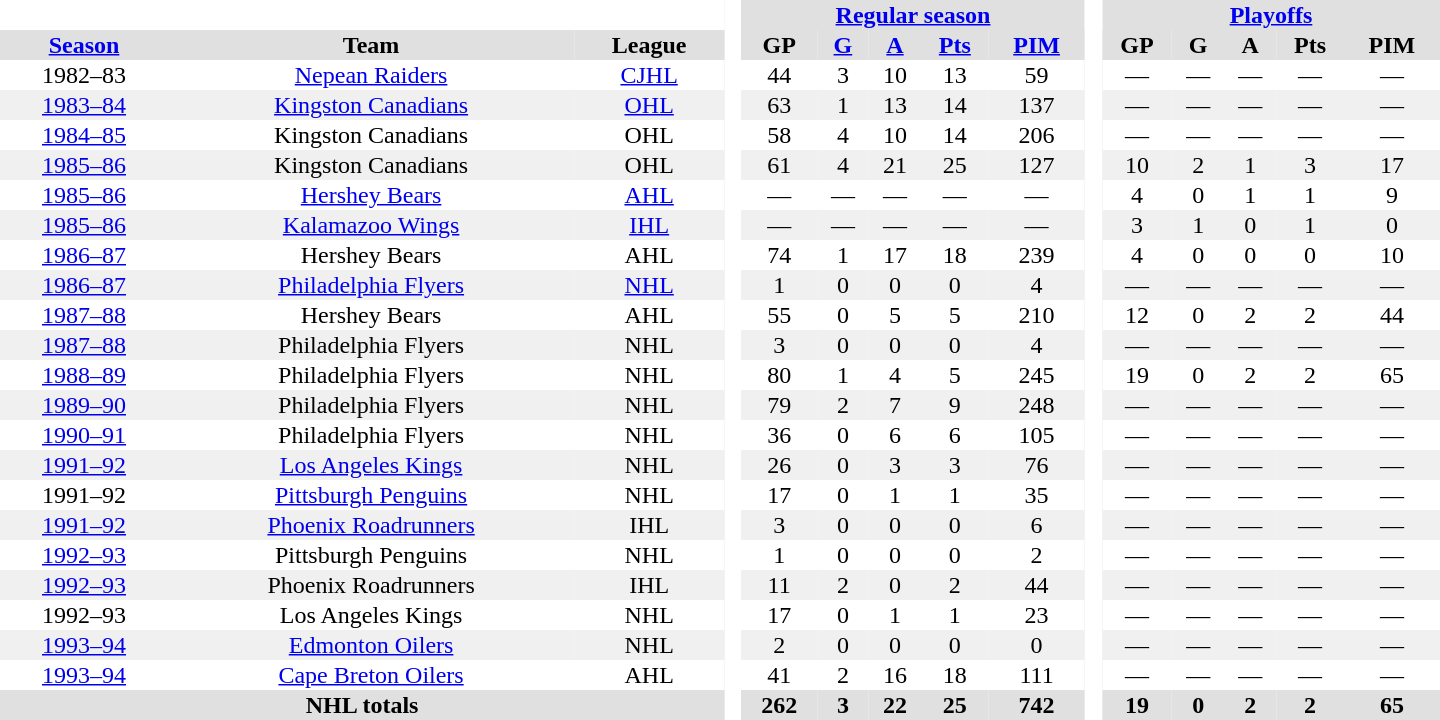<table border="0" cellpadding="1" cellspacing="0" style="text-align:center; width:60em">
<tr bgcolor="#e0e0e0">
<th colspan="3" bgcolor="#ffffff"> </th>
<th rowspan="99" bgcolor="#ffffff"> </th>
<th colspan="5"><a href='#'>Regular season</a></th>
<th rowspan="99" bgcolor="#ffffff"> </th>
<th colspan="5"><a href='#'>Playoffs</a></th>
</tr>
<tr bgcolor="#e0e0e0">
<th><a href='#'>Season</a></th>
<th>Team</th>
<th>League</th>
<th>GP</th>
<th><a href='#'>G</a></th>
<th><a href='#'>A</a></th>
<th><a href='#'>Pts</a></th>
<th><a href='#'>PIM</a></th>
<th>GP</th>
<th>G</th>
<th>A</th>
<th>Pts</th>
<th>PIM</th>
</tr>
<tr>
<td>1982–83</td>
<td><a href='#'>Nepean Raiders</a></td>
<td><a href='#'>CJHL</a></td>
<td>44</td>
<td>3</td>
<td>10</td>
<td>13</td>
<td>59</td>
<td>—</td>
<td>—</td>
<td>—</td>
<td>—</td>
<td>—</td>
</tr>
<tr bgcolor="#f0f0f0">
<td><a href='#'>1983–84</a></td>
<td><a href='#'>Kingston Canadians</a></td>
<td><a href='#'>OHL</a></td>
<td>63</td>
<td>1</td>
<td>13</td>
<td>14</td>
<td>137</td>
<td>—</td>
<td>—</td>
<td>—</td>
<td>—</td>
<td>—</td>
</tr>
<tr>
<td><a href='#'>1984–85</a></td>
<td>Kingston Canadians</td>
<td>OHL</td>
<td>58</td>
<td>4</td>
<td>10</td>
<td>14</td>
<td>206</td>
<td>—</td>
<td>—</td>
<td>—</td>
<td>—</td>
<td>—</td>
</tr>
<tr bgcolor="#f0f0f0">
<td><a href='#'>1985–86</a></td>
<td>Kingston Canadians</td>
<td>OHL</td>
<td>61</td>
<td>4</td>
<td>21</td>
<td>25</td>
<td>127</td>
<td>10</td>
<td>2</td>
<td>1</td>
<td>3</td>
<td>17</td>
</tr>
<tr>
<td><a href='#'>1985–86</a></td>
<td><a href='#'>Hershey Bears</a></td>
<td><a href='#'>AHL</a></td>
<td>—</td>
<td>—</td>
<td>—</td>
<td>—</td>
<td>—</td>
<td>4</td>
<td>0</td>
<td>1</td>
<td>1</td>
<td>9</td>
</tr>
<tr bgcolor="#f0f0f0">
<td><a href='#'>1985–86</a></td>
<td><a href='#'>Kalamazoo Wings</a></td>
<td><a href='#'>IHL</a></td>
<td>—</td>
<td>—</td>
<td>—</td>
<td>—</td>
<td>—</td>
<td>3</td>
<td>1</td>
<td>0</td>
<td>1</td>
<td>0</td>
</tr>
<tr>
<td><a href='#'>1986–87</a></td>
<td>Hershey Bears</td>
<td>AHL</td>
<td>74</td>
<td>1</td>
<td>17</td>
<td>18</td>
<td>239</td>
<td>4</td>
<td>0</td>
<td>0</td>
<td>0</td>
<td>10</td>
</tr>
<tr bgcolor="#f0f0f0">
<td><a href='#'>1986–87</a></td>
<td><a href='#'>Philadelphia Flyers</a></td>
<td><a href='#'>NHL</a></td>
<td>1</td>
<td>0</td>
<td>0</td>
<td>0</td>
<td>4</td>
<td>—</td>
<td>—</td>
<td>—</td>
<td>—</td>
<td>—</td>
</tr>
<tr>
<td><a href='#'>1987–88</a></td>
<td>Hershey Bears</td>
<td>AHL</td>
<td>55</td>
<td>0</td>
<td>5</td>
<td>5</td>
<td>210</td>
<td>12</td>
<td>0</td>
<td>2</td>
<td>2</td>
<td>44</td>
</tr>
<tr bgcolor="#f0f0f0">
<td><a href='#'>1987–88</a></td>
<td>Philadelphia Flyers</td>
<td>NHL</td>
<td>3</td>
<td>0</td>
<td>0</td>
<td>0</td>
<td>4</td>
<td>—</td>
<td>—</td>
<td>—</td>
<td>—</td>
<td>—</td>
</tr>
<tr>
<td><a href='#'>1988–89</a></td>
<td>Philadelphia Flyers</td>
<td>NHL</td>
<td>80</td>
<td>1</td>
<td>4</td>
<td>5</td>
<td>245</td>
<td>19</td>
<td>0</td>
<td>2</td>
<td>2</td>
<td>65</td>
</tr>
<tr bgcolor="#f0f0f0">
<td><a href='#'>1989–90</a></td>
<td>Philadelphia Flyers</td>
<td>NHL</td>
<td>79</td>
<td>2</td>
<td>7</td>
<td>9</td>
<td>248</td>
<td>—</td>
<td>—</td>
<td>—</td>
<td>—</td>
<td>—</td>
</tr>
<tr>
<td><a href='#'>1990–91</a></td>
<td>Philadelphia Flyers</td>
<td>NHL</td>
<td>36</td>
<td>0</td>
<td>6</td>
<td>6</td>
<td>105</td>
<td>—</td>
<td>—</td>
<td>—</td>
<td>—</td>
<td>—</td>
</tr>
<tr bgcolor="#f0f0f0">
<td><a href='#'>1991–92</a></td>
<td><a href='#'>Los Angeles Kings</a></td>
<td>NHL</td>
<td>26</td>
<td>0</td>
<td>3</td>
<td>3</td>
<td>76</td>
<td>—</td>
<td>—</td>
<td>—</td>
<td>—</td>
<td>—</td>
</tr>
<tr>
<td>1991–92</td>
<td><a href='#'>Pittsburgh Penguins</a></td>
<td>NHL</td>
<td>17</td>
<td>0</td>
<td>1</td>
<td>1</td>
<td>35</td>
<td>—</td>
<td>—</td>
<td>—</td>
<td>—</td>
<td>—</td>
</tr>
<tr bgcolor="#f0f0f0">
<td><a href='#'>1991–92</a></td>
<td><a href='#'>Phoenix Roadrunners</a></td>
<td>IHL</td>
<td>3</td>
<td>0</td>
<td>0</td>
<td>0</td>
<td>6</td>
<td>—</td>
<td>—</td>
<td>—</td>
<td>—</td>
<td>—</td>
</tr>
<tr>
<td><a href='#'>1992–93</a></td>
<td>Pittsburgh Penguins</td>
<td>NHL</td>
<td>1</td>
<td>0</td>
<td>0</td>
<td>0</td>
<td>2</td>
<td>—</td>
<td>—</td>
<td>—</td>
<td>—</td>
<td>—</td>
</tr>
<tr bgcolor="#f0f0f0">
<td><a href='#'>1992–93</a></td>
<td>Phoenix Roadrunners</td>
<td>IHL</td>
<td>11</td>
<td>2</td>
<td>0</td>
<td>2</td>
<td>44</td>
<td>—</td>
<td>—</td>
<td>—</td>
<td>—</td>
<td>—</td>
</tr>
<tr>
<td>1992–93</td>
<td>Los Angeles Kings</td>
<td>NHL</td>
<td>17</td>
<td>0</td>
<td>1</td>
<td>1</td>
<td>23</td>
<td>—</td>
<td>—</td>
<td>—</td>
<td>—</td>
<td>—</td>
</tr>
<tr bgcolor="#f0f0f0">
<td><a href='#'>1993–94</a></td>
<td><a href='#'>Edmonton Oilers</a></td>
<td>NHL</td>
<td>2</td>
<td>0</td>
<td>0</td>
<td>0</td>
<td>0</td>
<td>—</td>
<td>—</td>
<td>—</td>
<td>—</td>
<td>—</td>
</tr>
<tr>
<td><a href='#'>1993–94</a></td>
<td><a href='#'>Cape Breton Oilers</a></td>
<td>AHL</td>
<td>41</td>
<td>2</td>
<td>16</td>
<td>18</td>
<td>111</td>
<td>—</td>
<td>—</td>
<td>—</td>
<td>—</td>
<td>—</td>
</tr>
<tr bgcolor="#e0e0e0">
<th colspan="3">NHL totals</th>
<th>262</th>
<th>3</th>
<th>22</th>
<th>25</th>
<th>742</th>
<th>19</th>
<th>0</th>
<th>2</th>
<th>2</th>
<th>65</th>
</tr>
</table>
